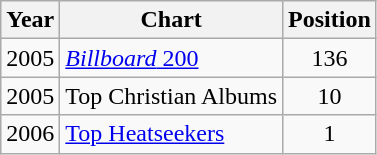<table class="wikitable" | style="text-align:left;"|>
<tr>
<th>Year</th>
<th>Chart</th>
<th>Position</th>
</tr>
<tr>
<td>2005</td>
<td><a href='#'><em>Billboard</em> 200</a></td>
<td style="text-align:center;">136</td>
</tr>
<tr>
<td>2005</td>
<td>Top Christian Albums</td>
<td style="text-align:center;">10</td>
</tr>
<tr>
<td>2006</td>
<td><a href='#'>Top Heatseekers</a></td>
<td style="text-align:center;">1</td>
</tr>
</table>
